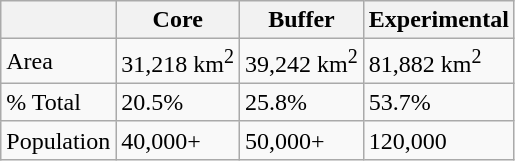<table class="wikitable sortable" border="1">
<tr>
<th></th>
<th>Core</th>
<th>Buffer</th>
<th>Experimental</th>
</tr>
<tr>
<td>Area</td>
<td>31,218 km<sup>2</sup></td>
<td>39,242 km<sup>2</sup></td>
<td>81,882 km<sup>2</sup></td>
</tr>
<tr>
<td>% Total</td>
<td>20.5%</td>
<td>25.8%</td>
<td>53.7%</td>
</tr>
<tr>
<td>Population</td>
<td>40,000+</td>
<td>50,000+</td>
<td>120,000</td>
</tr>
</table>
